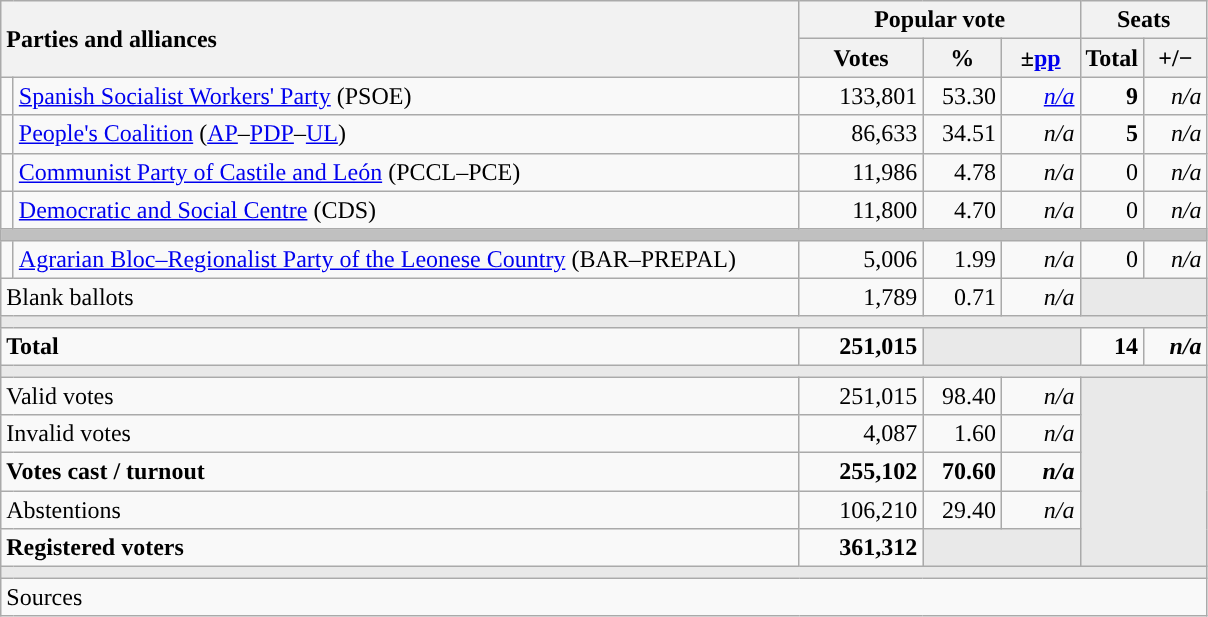<table class="wikitable" style="text-align:right;">
<tr>
<th style="text-align:left;" rowspan="2" colspan="2" width="525">Parties and alliances</th>
<th colspan="3">Popular vote</th>
<th colspan="2">Seats</th>
</tr>
<tr>
<th width="75">Votes</th>
<th width="45">%</th>
<th width="45">±<a href='#'>pp</a></th>
<th width="35">Total</th>
<th width="35">+/−</th>
</tr>
<tr>
<td width="1" style="color:inherit;background:"></td>
<td align="left"><a href='#'>Spanish Socialist Workers' Party</a> (PSOE)</td>
<td>133,801</td>
<td>53.30</td>
<td><em><a href='#'>n/a</a></em></td>
<td><strong>9</strong></td>
<td><em>n/a</em></td>
</tr>
<tr>
<td style="color:inherit;background:"></td>
<td align="left"><a href='#'>People's Coalition</a> (<a href='#'>AP</a>–<a href='#'>PDP</a>–<a href='#'>UL</a>)</td>
<td>86,633</td>
<td>34.51</td>
<td><em>n/a</em></td>
<td><strong>5</strong></td>
<td><em>n/a</em></td>
</tr>
<tr>
<td style="color:inherit;background:"></td>
<td align="left"><a href='#'>Communist Party of Castile and León</a> (PCCL–PCE)</td>
<td>11,986</td>
<td>4.78</td>
<td><em>n/a</em></td>
<td>0</td>
<td><em>n/a</em></td>
</tr>
<tr>
<td style="color:inherit;background:"></td>
<td align="left"><a href='#'>Democratic and Social Centre</a> (CDS)</td>
<td>11,800</td>
<td>4.70</td>
<td><em>n/a</em></td>
<td>0</td>
<td><em>n/a</em></td>
</tr>
<tr>
<td colspan="7" bgcolor="#C0C0C0"></td>
</tr>
<tr>
<td style="color:inherit;background:"></td>
<td align="left"><a href='#'>Agrarian Bloc–Regionalist Party of the Leonese Country</a> (BAR–PREPAL)</td>
<td>5,006</td>
<td>1.99</td>
<td><em>n/a</em></td>
<td>0</td>
<td><em>n/a</em></td>
</tr>
<tr>
<td align="left" colspan="2">Blank ballots</td>
<td>1,789</td>
<td>0.71</td>
<td><em>n/a</em></td>
<td bgcolor="#E9E9E9" colspan="2"></td>
</tr>
<tr>
<td colspan="7" bgcolor="#E9E9E9"></td>
</tr>
<tr style="font-weight:bold;">
<td align="left" colspan="2">Total</td>
<td>251,015</td>
<td bgcolor="#E9E9E9" colspan="2"></td>
<td>14</td>
<td><em>n/a</em></td>
</tr>
<tr>
<td colspan="7" bgcolor="#E9E9E9"></td>
</tr>
<tr>
<td align="left" colspan="2">Valid votes</td>
<td>251,015</td>
<td>98.40</td>
<td><em>n/a</em></td>
<td bgcolor="#E9E9E9" colspan="2" rowspan="5"></td>
</tr>
<tr>
<td align="left" colspan="2">Invalid votes</td>
<td>4,087</td>
<td>1.60</td>
<td><em>n/a</em></td>
</tr>
<tr style="font-weight:bold;">
<td align="left" colspan="2">Votes cast / turnout</td>
<td>255,102</td>
<td>70.60</td>
<td><em>n/a</em></td>
</tr>
<tr>
<td align="left" colspan="2">Abstentions</td>
<td>106,210</td>
<td>29.40</td>
<td><em>n/a</em></td>
</tr>
<tr style="font-weight:bold;">
<td align="left" colspan="2">Registered voters</td>
<td>361,312</td>
<td bgcolor="#E9E9E9" colspan="2"></td>
</tr>
<tr>
<td colspan="7" bgcolor="#E9E9E9"></td>
</tr>
<tr>
<td align="left" colspan="7">Sources</td>
</tr>
</table>
